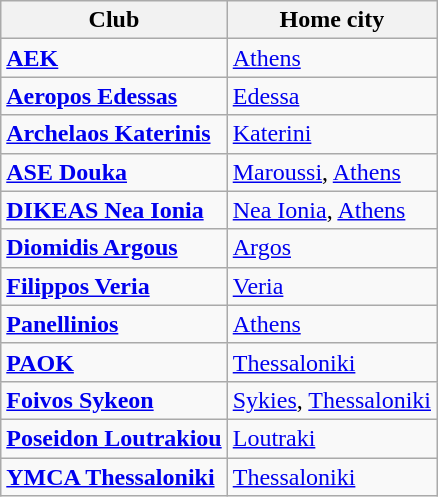<table class="wikitable">
<tr>
<th>Club</th>
<th>Home city</th>
</tr>
<tr>
<td align="left"><strong><a href='#'>AEK</a></strong></td>
<td><a href='#'>Athens</a></td>
</tr>
<tr>
<td align="left"><strong><a href='#'>Aeropos Edessas</a></strong></td>
<td><a href='#'>Edessa</a></td>
</tr>
<tr>
<td align="left"><strong><a href='#'>Archelaos Katerinis</a></strong></td>
<td><a href='#'>Katerini</a></td>
</tr>
<tr>
<td align="left"><strong><a href='#'>ASE Douka</a></strong></td>
<td><a href='#'>Maroussi</a>, <a href='#'>Athens</a></td>
</tr>
<tr>
<td align="left"><strong><a href='#'>DIKEAS Nea Ionia</a></strong></td>
<td><a href='#'>Nea Ionia</a>, <a href='#'>Athens</a></td>
</tr>
<tr>
<td align="left"><strong><a href='#'>Diomidis Argous</a></strong></td>
<td><a href='#'>Argos</a></td>
</tr>
<tr>
<td align="left"><strong> <a href='#'>Filippos Veria</a></strong></td>
<td><a href='#'>Veria</a></td>
</tr>
<tr>
<td align="left"><strong><a href='#'>Panellinios</a></strong></td>
<td><a href='#'>Athens</a></td>
</tr>
<tr>
<td align="left"><strong> <a href='#'>PAOK</a></strong></td>
<td><a href='#'>Thessaloniki</a></td>
</tr>
<tr>
<td align="left"><strong><a href='#'>Foivos Sykeon</a></strong></td>
<td><a href='#'>Sykies</a>, <a href='#'>Thessaloniki</a></td>
</tr>
<tr>
<td align="left"><strong> <a href='#'>Poseidon Loutrakiou</a></strong></td>
<td><a href='#'>Loutraki</a></td>
</tr>
<tr>
<td align="left"><strong> <a href='#'>YMCA Thessaloniki</a></strong></td>
<td><a href='#'>Thessaloniki</a></td>
</tr>
</table>
